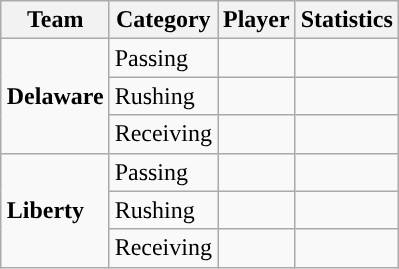<table class="wikitable" style="float: right;">
<tr>
<th>Team</th>
<th>Category</th>
<th>Player</th>
<th>Statistics</th>
</tr>
<tr>
<td rowspan=3><strong>Delaware</strong></td>
<td>Passing</td>
<td></td>
<td></td>
</tr>
<tr>
<td>Rushing</td>
<td></td>
<td></td>
</tr>
<tr>
<td>Receiving</td>
<td></td>
<td></td>
</tr>
<tr>
<td rowspan=3><strong>Liberty</strong></td>
<td>Passing</td>
<td></td>
<td></td>
</tr>
<tr>
<td>Rushing</td>
<td></td>
<td></td>
</tr>
<tr>
<td>Receiving</td>
<td></td>
<td></td>
</tr>
</table>
